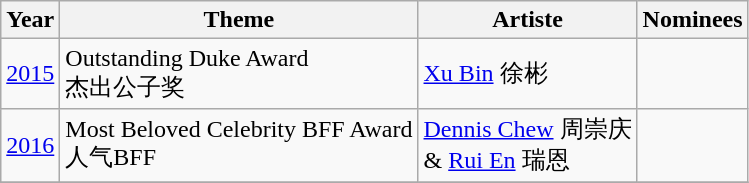<table class="wikitable sortable">
<tr>
<th>Year</th>
<th>Theme</th>
<th>Artiste</th>
<th>Nominees</th>
</tr>
<tr>
<td style="text-align:center;"><a href='#'>2015</a></td>
<td>Outstanding Duke Award <br> 杰出公子奖</td>
<td><a href='#'>Xu Bin</a> 徐彬</td>
<td></td>
</tr>
<tr>
<td style="text-align:center;"><a href='#'>2016</a></td>
<td>Most Beloved Celebrity BFF Award <br> 人气BFF</td>
<td><a href='#'>Dennis Chew</a> 周崇庆 <br> & <a href='#'>Rui En</a> 瑞恩</td>
<td></td>
</tr>
<tr>
</tr>
</table>
